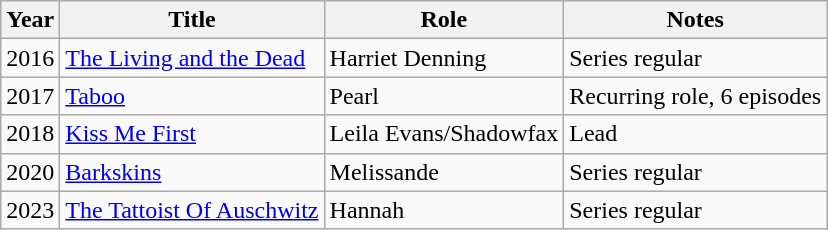<table class="wikitable sortable">
<tr>
<th>Year</th>
<th>Title</th>
<th>Role</th>
<th class="unsortable">Notes</th>
</tr>
<tr>
<td>2016</td>
<td><a href='#'>The Living and the Dead</a></td>
<td>Harriet Denning</td>
<td>Series regular</td>
</tr>
<tr>
<td>2017</td>
<td><a href='#'>Taboo</a></td>
<td>Pearl</td>
<td>Recurring role, 6 episodes</td>
</tr>
<tr>
<td>2018</td>
<td><a href='#'>Kiss Me First</a></td>
<td>Leila Evans/Shadowfax</td>
<td>Lead</td>
</tr>
<tr>
<td>2020</td>
<td><a href='#'>Barkskins</a></td>
<td>Melissande</td>
<td>Series regular</td>
</tr>
<tr>
<td>2023</td>
<td><a href='#'>The Tattoist Of Auschwitz</a></td>
<td>Hannah</td>
<td>Series regular</td>
</tr>
</table>
